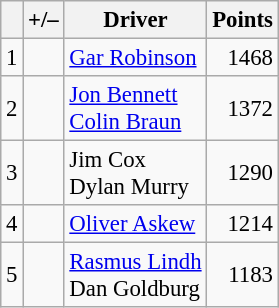<table class="wikitable" style="font-size: 95%;">
<tr>
<th scope="col"></th>
<th scope="col">+/–</th>
<th scope="col">Driver</th>
<th scope="col">Points</th>
</tr>
<tr>
<td align=center>1</td>
<td align="left"></td>
<td> <a href='#'>Gar Robinson</a></td>
<td align=right>1468</td>
</tr>
<tr>
<td align=center>2</td>
<td align="left"></td>
<td> <a href='#'>Jon Bennett</a><br> <a href='#'>Colin Braun</a></td>
<td align=right>1372</td>
</tr>
<tr>
<td align=center>3</td>
<td align="left"></td>
<td> Jim Cox<br> Dylan Murry</td>
<td align=right>1290</td>
</tr>
<tr>
<td align=center>4</td>
<td align="left"></td>
<td> <a href='#'>Oliver Askew</a></td>
<td align=right>1214</td>
</tr>
<tr>
<td align=center>5</td>
<td align="left"></td>
<td> <a href='#'>Rasmus Lindh</a><br> Dan Goldburg</td>
<td align=right>1183</td>
</tr>
</table>
